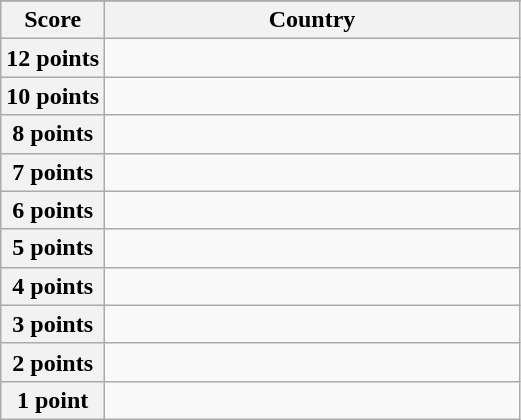<table class="wikitable">
<tr>
</tr>
<tr>
<th scope="col" width="20%">Score</th>
<th scope="col">Country</th>
</tr>
<tr>
<th scope="row">12 points</th>
<td></td>
</tr>
<tr>
<th scope="row">10 points</th>
<td></td>
</tr>
<tr>
<th scope="row">8 points</th>
<td></td>
</tr>
<tr>
<th scope="row">7 points</th>
<td></td>
</tr>
<tr>
<th scope="row">6 points</th>
<td></td>
</tr>
<tr>
<th scope="row">5 points</th>
<td></td>
</tr>
<tr>
<th scope="row">4 points</th>
<td></td>
</tr>
<tr>
<th scope="row">3 points</th>
<td></td>
</tr>
<tr>
<th scope="row">2 points</th>
<td></td>
</tr>
<tr>
<th scope="row">1 point</th>
<td></td>
</tr>
</table>
